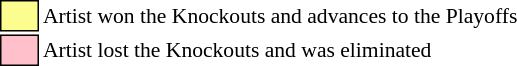<table class="toccolours" style="font-size: 90%; white-space: nowrap;">
<tr>
<td style="background-color:#fdfc8f; border: 1px solid black">      </td>
<td>Artist won the Knockouts and advances to the Playoffs</td>
</tr>
<tr>
<td style="background-color:pink; border: 1px solid black">      </td>
<td>Artist lost the Knockouts and was eliminated</td>
</tr>
<tr>
</tr>
</table>
